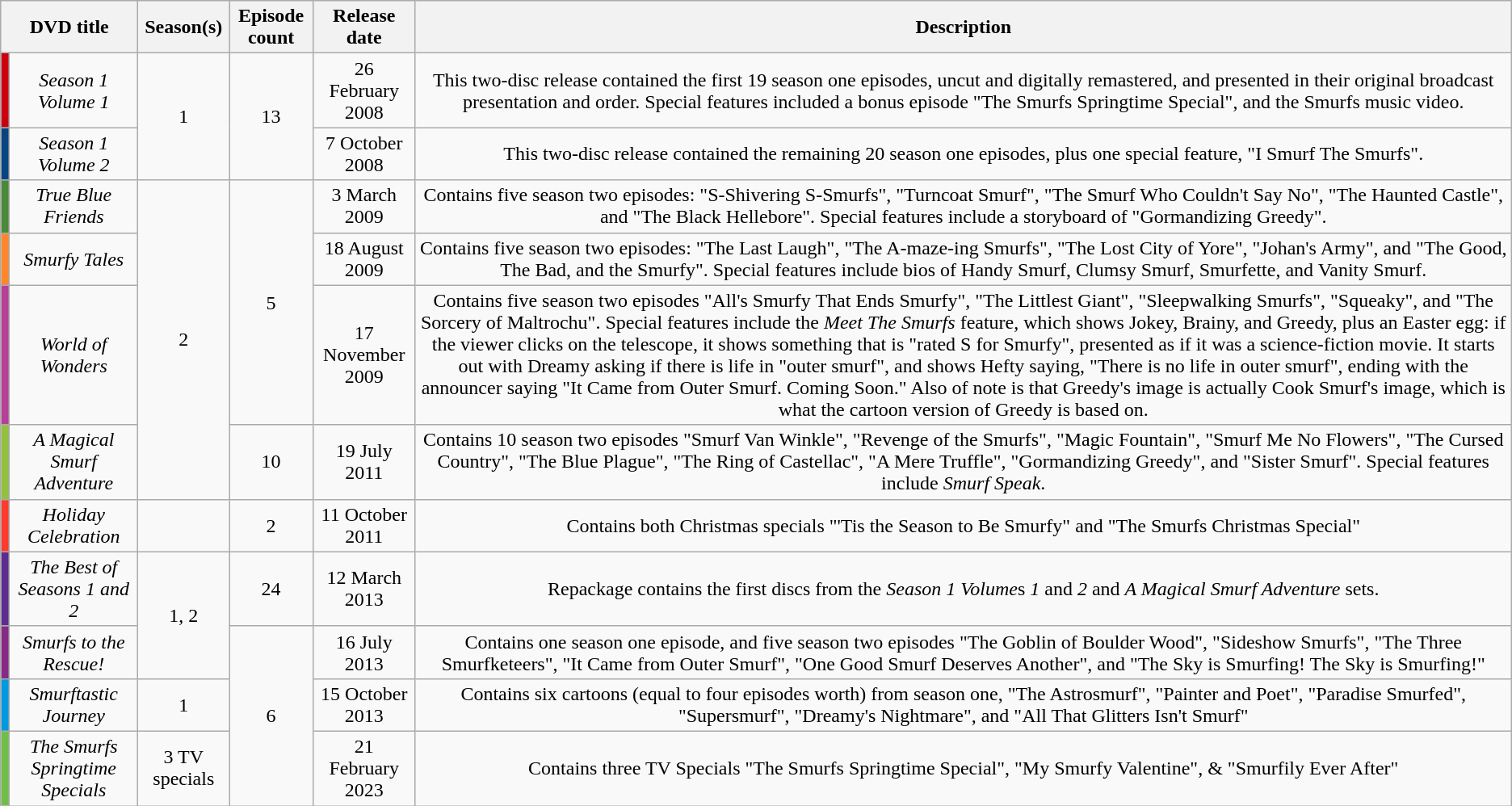<table class="wikitable" style="text-align: center;">
<tr>
<th colspan=2>DVD title</th>
<th>Season(s)</th>
<th>Episode count</th>
<th>Release date</th>
<th>Description</th>
</tr>
<tr>
<td style="background:#cc000d"></td>
<td><em>Season 1 Volume 1</em></td>
<td rowspan=2>1</td>
<td rowspan=2>13</td>
<td>26 February 2008</td>
<td>This two-disc release contained the first 19 season one episodes, uncut and digitally remastered, and presented in their original broadcast presentation and order. Special features included a bonus episode "The Smurfs Springtime Special", and the Smurfs music video.</td>
</tr>
<tr>
<td style="background:#074482"></td>
<td><em>Season 1 Volume 2</em></td>
<td>7 October 2008</td>
<td>This two-disc release contained the remaining 20 season one episodes, plus one special feature, "I Smurf The Smurfs".</td>
</tr>
<tr>
<td style="background:#488a38"></td>
<td><em>True Blue Friends</em></td>
<td rowspan=4>2</td>
<td rowspan=3>5</td>
<td>3 March 2009</td>
<td>Contains five season two episodes: "S-Shivering S-Smurfs", "Turncoat Smurf", "The Smurf Who Couldn't Say No", "The Haunted Castle", and "The Black Hellebore". Special features include a storyboard of "Gormandizing Greedy".</td>
</tr>
<tr>
<td style="background:#fe872d"></td>
<td><em>Smurfy Tales</em></td>
<td>18 August 2009</td>
<td>Contains five season two episodes: "The Last Laugh", "The A-maze-ing Smurfs", "The Lost City of Yore", "Johan's Army", and "The Good, The Bad, and the Smurfy". Special features include bios of Handy Smurf, Clumsy Smurf, Smurfette, and Vanity Smurf.</td>
</tr>
<tr>
<td style="background:#b64098"></td>
<td><em>World of Wonders</em></td>
<td>17 November 2009</td>
<td>Contains five season two episodes "All's Smurfy That Ends Smurfy", "The Littlest Giant", "Sleepwalking Smurfs", "Squeaky", and "The Sorcery of Maltrochu". Special features include the <em>Meet The Smurfs</em> feature, which shows Jokey, Brainy, and Greedy, plus an Easter egg: if the viewer clicks on the telescope, it shows something that is "rated S for Smurfy", presented as if it was a science-fiction movie. It starts out with Dreamy asking if there is life in "outer smurf", and shows Hefty saying, "There is no life in outer smurf", ending with the announcer saying "It Came from Outer Smurf. Coming Soon." Also of note is that Greedy's image is actually Cook Smurf's image, which is what the cartoon version of Greedy is based on.</td>
</tr>
<tr>
<td style="background:#92c13f"></td>
<td><em>A Magical Smurf Adventure</em></td>
<td>10</td>
<td>19 July 2011</td>
<td>Contains 10 season two episodes "Smurf Van Winkle", "Revenge of the Smurfs", "Magic Fountain", "Smurf Me No Flowers", "The Cursed Country", "The Blue Plague", "The Ring of Castellac", "A Mere Truffle", "Gormandizing Greedy", and "Sister Smurf". Special features include <em>Smurf Speak</em>.</td>
</tr>
<tr>
<td style="background:#ff3b2d"></td>
<td><em>Holiday Celebration</em></td>
<td></td>
<td>2</td>
<td>11 October 2011</td>
<td>Contains both Christmas specials "'Tis the Season to Be Smurfy" and "The Smurfs Christmas Special"</td>
</tr>
<tr>
<td style="background:#5c2c90"></td>
<td><em>The Best of Seasons 1 and 2</em></td>
<td rowspan=2>1, 2</td>
<td>24</td>
<td>12 March 2013</td>
<td>Repackage contains the first discs from the <em>Season 1 Volume</em>s <em>1</em> and <em>2</em> and <em>A Magical Smurf Adventure</em> sets.</td>
</tr>
<tr>
<td style="background:#872a85"></td>
<td><em>Smurfs to the Rescue!</em></td>
<td rowspan=6>6</td>
<td>16 July 2013</td>
<td>Contains one season one episode, and five season two episodes "The Goblin of Boulder Wood", "Sideshow Smurfs", "The Three Smurfketeers", "It Came from Outer Smurf", "One Good Smurf Deserves Another", and "The Sky is Smurfing! The Sky is Smurfing!"</td>
</tr>
<tr>
<td style="background:#0099df"></td>
<td><em>Smurftastic Journey</em></td>
<td>1</td>
<td>15 October 2013</td>
<td>Contains six cartoons (equal to four episodes worth) from season one, "The Astrosmurf", "Painter and Poet", "Paradise Smurfed", "Supersmurf", "Dreamy's Nightmare", and "All That Glitters Isn't Smurf"</td>
</tr>
<tr>
<td style="background:#6ebf49"></td>
<td><em>The Smurfs Springtime Specials</em></td>
<td>3 TV specials</td>
<td>21 February 2023</td>
<td>Contains three TV Specials "The Smurfs Springtime Special", "My Smurfy Valentine", & "Smurfily Ever After"</td>
</tr>
</table>
